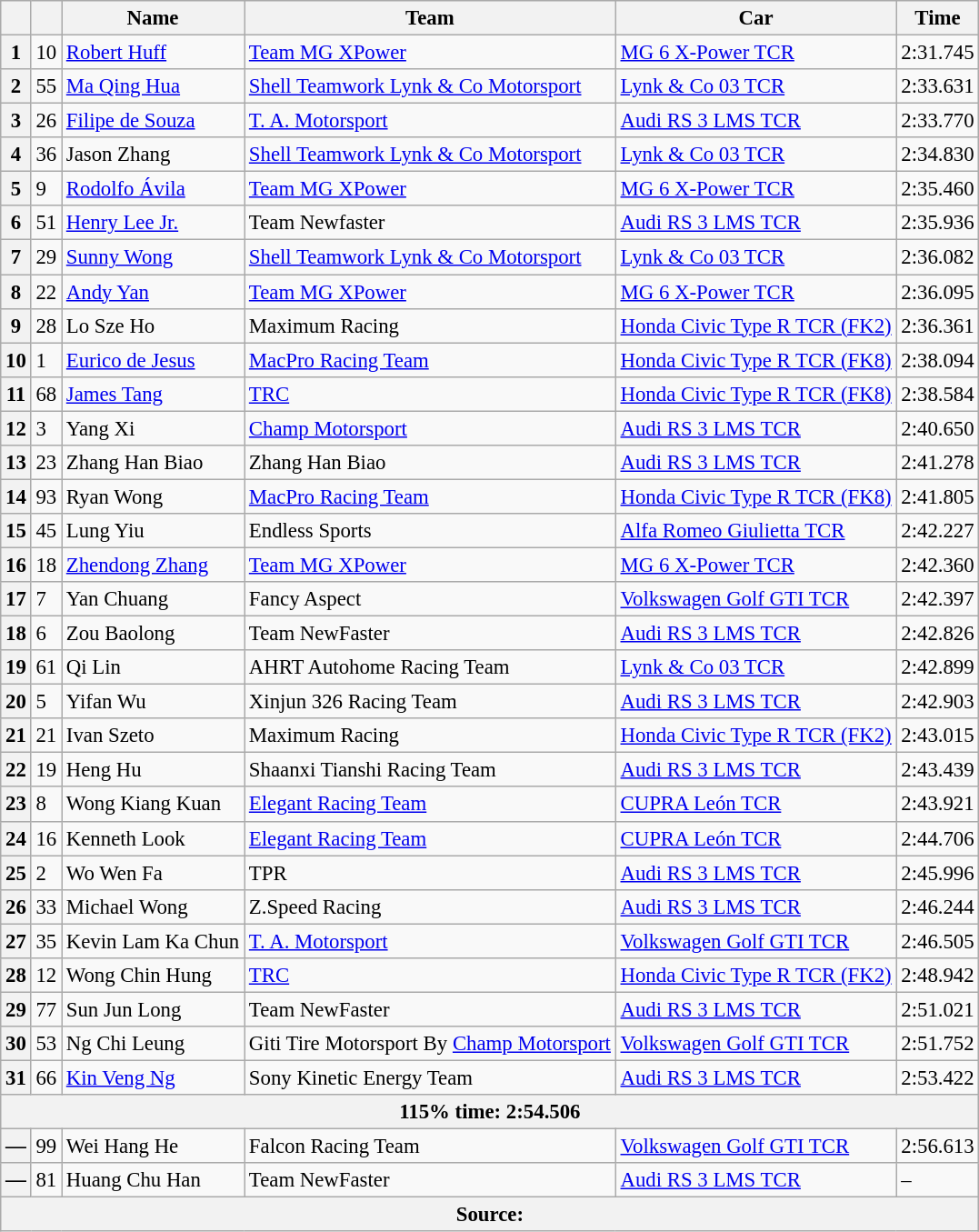<table class="wikitable sortable" style="font-size: 95%;">
<tr>
<th></th>
<th></th>
<th>Name</th>
<th>Team</th>
<th>Car</th>
<th>Time</th>
</tr>
<tr>
<th>1</th>
<td>10</td>
<td> <a href='#'>Robert Huff</a></td>
<td><a href='#'>Team MG XPower</a></td>
<td><a href='#'>MG 6 X-Power TCR</a></td>
<td>2:31.745</td>
</tr>
<tr>
<th>2</th>
<td>55</td>
<td> <a href='#'>Ma Qing Hua</a></td>
<td><a href='#'>Shell Teamwork Lynk & Co Motorsport</a></td>
<td><a href='#'>Lynk & Co 03 TCR</a></td>
<td>2:33.631</td>
</tr>
<tr>
<th>3</th>
<td>26</td>
<td> <a href='#'>Filipe de Souza</a></td>
<td><a href='#'>T. A. Motorsport</a></td>
<td><a href='#'>Audi RS 3 LMS TCR</a></td>
<td>2:33.770</td>
</tr>
<tr>
<th>4</th>
<td>36</td>
<td> Jason Zhang</td>
<td><a href='#'>Shell Teamwork Lynk & Co Motorsport</a></td>
<td><a href='#'>Lynk & Co 03 TCR</a></td>
<td>2:34.830</td>
</tr>
<tr>
<th>5</th>
<td>9</td>
<td> <a href='#'>Rodolfo Ávila</a></td>
<td><a href='#'>Team MG XPower</a></td>
<td><a href='#'>MG 6 X-Power TCR</a></td>
<td>2:35.460</td>
</tr>
<tr>
<th>6</th>
<td>51</td>
<td> <a href='#'>Henry Lee Jr.</a></td>
<td>Team Newfaster</td>
<td><a href='#'>Audi RS 3 LMS TCR</a></td>
<td>2:35.936</td>
</tr>
<tr>
<th>7</th>
<td>29</td>
<td> <a href='#'>Sunny Wong</a></td>
<td><a href='#'>Shell Teamwork Lynk & Co Motorsport</a></td>
<td><a href='#'>Lynk & Co 03 TCR</a></td>
<td>2:36.082</td>
</tr>
<tr>
<th>8</th>
<td>22</td>
<td> <a href='#'>Andy Yan</a></td>
<td><a href='#'>Team MG XPower</a></td>
<td><a href='#'>MG 6 X-Power TCR</a></td>
<td>2:36.095</td>
</tr>
<tr>
<th>9</th>
<td>28</td>
<td> Lo Sze Ho</td>
<td>Maximum Racing</td>
<td><a href='#'>Honda Civic Type R TCR (FK2)</a></td>
<td>2:36.361</td>
</tr>
<tr>
<th>10</th>
<td>1</td>
<td> <a href='#'>Eurico de Jesus</a></td>
<td><a href='#'>MacPro Racing Team</a></td>
<td><a href='#'>Honda Civic Type R TCR (FK8)</a></td>
<td>2:38.094</td>
</tr>
<tr>
<th>11</th>
<td>68</td>
<td> <a href='#'>James Tang</a></td>
<td><a href='#'>TRC</a></td>
<td><a href='#'>Honda Civic Type R TCR (FK8)</a></td>
<td>2:38.584</td>
</tr>
<tr>
<th>12</th>
<td>3</td>
<td> Yang Xi</td>
<td><a href='#'>Champ Motorsport</a></td>
<td><a href='#'>Audi RS 3 LMS TCR</a></td>
<td>2:40.650</td>
</tr>
<tr>
<th>13</th>
<td>23</td>
<td> Zhang Han Biao</td>
<td>Zhang Han Biao</td>
<td><a href='#'>Audi RS 3 LMS TCR</a></td>
<td>2:41.278</td>
</tr>
<tr>
<th>14</th>
<td>93</td>
<td> Ryan Wong</td>
<td><a href='#'>MacPro Racing Team</a></td>
<td><a href='#'>Honda Civic Type R TCR (FK8)</a></td>
<td>2:41.805</td>
</tr>
<tr>
<th>15</th>
<td>45</td>
<td> Lung Yiu</td>
<td>Endless Sports</td>
<td><a href='#'>Alfa Romeo Giulietta TCR</a></td>
<td>2:42.227</td>
</tr>
<tr>
<th>16</th>
<td>18</td>
<td> <a href='#'>Zhendong Zhang</a></td>
<td><a href='#'>Team MG XPower</a></td>
<td><a href='#'>MG 6 X-Power TCR</a></td>
<td>2:42.360</td>
</tr>
<tr>
<th>17</th>
<td>7</td>
<td> Yan Chuang</td>
<td>Fancy Aspect</td>
<td><a href='#'>Volkswagen Golf GTI TCR</a></td>
<td>2:42.397</td>
</tr>
<tr>
<th>18</th>
<td>6</td>
<td> Zou Baolong</td>
<td>Team NewFaster</td>
<td><a href='#'>Audi RS 3 LMS TCR</a></td>
<td>2:42.826</td>
</tr>
<tr>
<th>19</th>
<td>61</td>
<td> Qi Lin</td>
<td>AHRT Autohome Racing Team</td>
<td><a href='#'>Lynk & Co 03 TCR</a></td>
<td>2:42.899</td>
</tr>
<tr>
<th>20</th>
<td>5</td>
<td> Yifan Wu</td>
<td>Xinjun 326 Racing Team</td>
<td><a href='#'>Audi RS 3 LMS TCR</a></td>
<td>2:42.903</td>
</tr>
<tr>
<th>21</th>
<td>21</td>
<td> Ivan Szeto</td>
<td>Maximum Racing</td>
<td><a href='#'>Honda Civic Type R TCR (FK2)</a></td>
<td>2:43.015</td>
</tr>
<tr>
<th>22</th>
<td>19</td>
<td> Heng Hu</td>
<td>Shaanxi Tianshi Racing Team</td>
<td><a href='#'>Audi RS 3 LMS TCR</a></td>
<td>2:43.439</td>
</tr>
<tr>
<th>23</th>
<td>8</td>
<td> Wong Kiang Kuan</td>
<td><a href='#'>Elegant Racing Team</a></td>
<td><a href='#'>CUPRA León TCR</a></td>
<td>2:43.921</td>
</tr>
<tr>
<th>24</th>
<td>16</td>
<td> Kenneth Look</td>
<td><a href='#'>Elegant Racing Team</a></td>
<td><a href='#'>CUPRA León TCR</a></td>
<td>2:44.706</td>
</tr>
<tr>
<th>25</th>
<td>2</td>
<td> Wo Wen Fa</td>
<td>TPR</td>
<td><a href='#'>Audi RS 3 LMS TCR</a></td>
<td>2:45.996</td>
</tr>
<tr>
<th>26</th>
<td>33</td>
<td> Michael Wong</td>
<td>Z.Speed Racing</td>
<td><a href='#'>Audi RS 3 LMS TCR</a></td>
<td>2:46.244</td>
</tr>
<tr>
<th>27</th>
<td>35</td>
<td> Kevin Lam Ka Chun</td>
<td><a href='#'>T. A. Motorsport</a></td>
<td><a href='#'>Volkswagen Golf GTI TCR</a></td>
<td>2:46.505</td>
</tr>
<tr>
<th>28</th>
<td>12</td>
<td> Wong Chin Hung</td>
<td><a href='#'>TRC</a></td>
<td><a href='#'>Honda Civic Type R TCR (FK2)</a></td>
<td>2:48.942</td>
</tr>
<tr>
<th>29</th>
<td>77</td>
<td> Sun Jun Long</td>
<td>Team NewFaster</td>
<td><a href='#'>Audi RS 3 LMS TCR</a></td>
<td>2:51.021</td>
</tr>
<tr>
<th>30</th>
<td>53</td>
<td> Ng Chi Leung</td>
<td>Giti Tire Motorsport By <a href='#'>Champ Motorsport</a></td>
<td><a href='#'>Volkswagen Golf GTI TCR</a></td>
<td>2:51.752</td>
</tr>
<tr>
<th>31</th>
<td>66</td>
<td> <a href='#'>Kin Veng Ng</a></td>
<td>Sony Kinetic Energy Team</td>
<td><a href='#'>Audi RS 3 LMS TCR</a></td>
<td>2:53.422</td>
</tr>
<tr>
<th colspan=6>115% time: 2:54.506</th>
</tr>
<tr>
<th>—</th>
<td>99</td>
<td> Wei Hang He</td>
<td>Falcon Racing Team</td>
<td><a href='#'>Volkswagen Golf GTI TCR</a></td>
<td>2:56.613</td>
</tr>
<tr>
<th>—</th>
<td>81</td>
<td> Huang Chu Han</td>
<td>Team NewFaster</td>
<td><a href='#'>Audi RS 3 LMS TCR</a></td>
<td>–</td>
</tr>
<tr>
<th colspan=6>Source:</th>
</tr>
</table>
